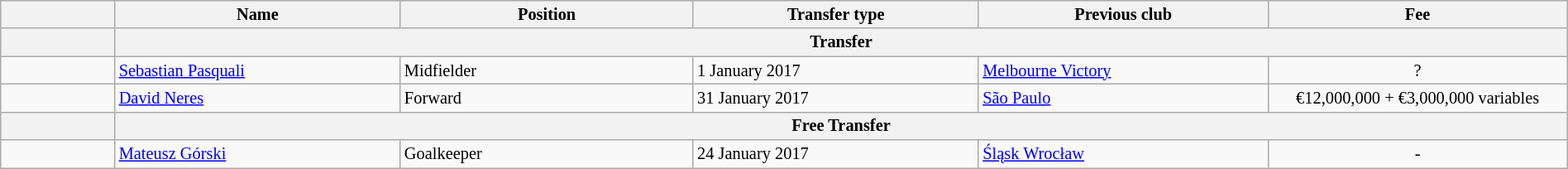<table class="wikitable" style="width:100%; font-size:85%;">
<tr>
<th width="2%"></th>
<th width="5%">Name</th>
<th width="5%">Position</th>
<th width="5%">Transfer type</th>
<th width="5%">Previous club</th>
<th width="5%">Fee</th>
</tr>
<tr>
<th></th>
<th colspan="5" align="center">Transfer</th>
</tr>
<tr>
<td align=center></td>
<td align=left> <a href='#'>Sebastian Pasquali</a></td>
<td align=left>Midfielder</td>
<td align=left>1 January 2017</td>
<td align=left> <a href='#'>Melbourne Victory</a></td>
<td align=center>?</td>
</tr>
<tr>
<td align=center></td>
<td align=left> <a href='#'>David Neres</a></td>
<td align=left>Forward</td>
<td align=left>31 January 2017</td>
<td align=left> <a href='#'>São Paulo</a></td>
<td align=center>€12,000,000 + €3,000,000 variables</td>
</tr>
<tr>
<th></th>
<th colspan="5" align="center">Free Transfer</th>
</tr>
<tr>
<td align=center></td>
<td align=left> <a href='#'>Mateusz Górski</a></td>
<td align=left>Goalkeeper</td>
<td align=left>24 January 2017</td>
<td align=left> <a href='#'>Śląsk Wrocław</a></td>
<td align=center>-</td>
</tr>
</table>
